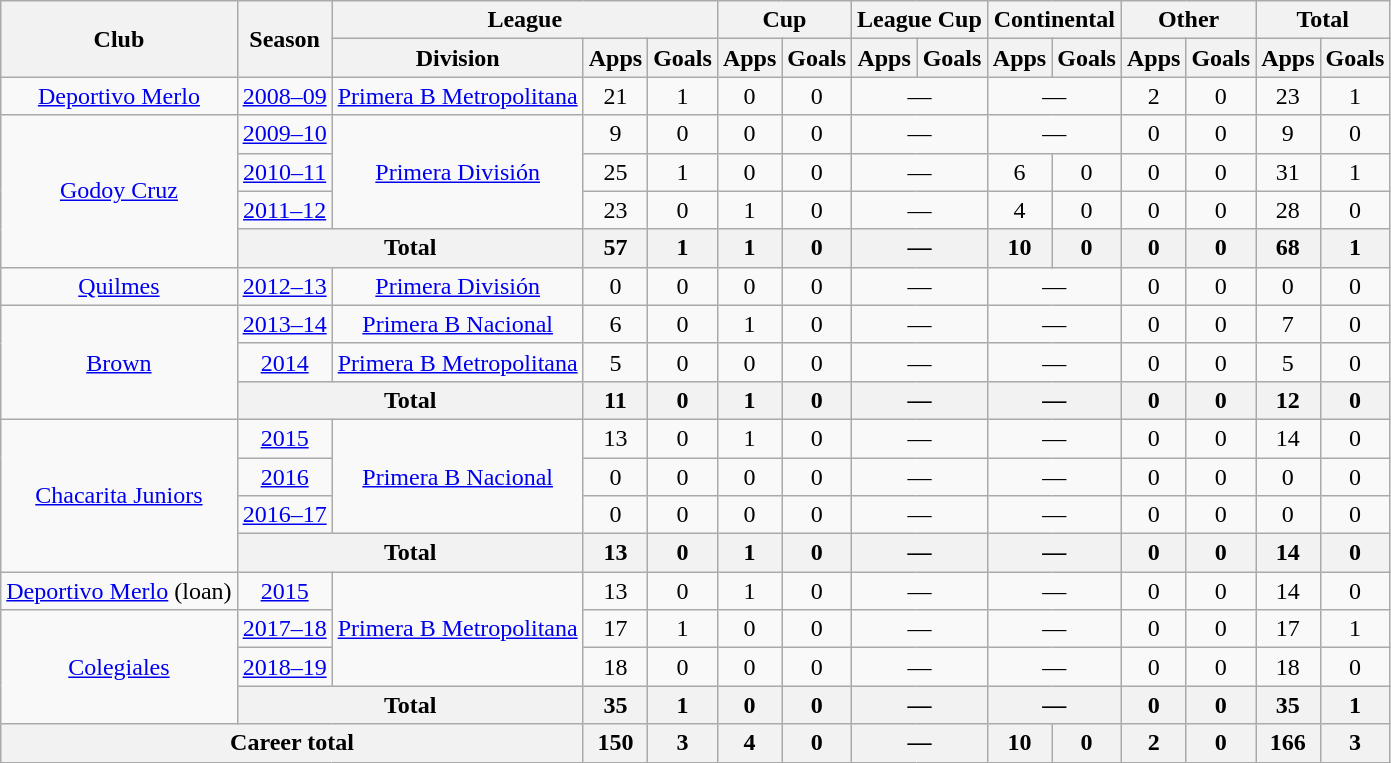<table class="wikitable" style="text-align:center">
<tr>
<th rowspan="2">Club</th>
<th rowspan="2">Season</th>
<th colspan="3">League</th>
<th colspan="2">Cup</th>
<th colspan="2">League Cup</th>
<th colspan="2">Continental</th>
<th colspan="2">Other</th>
<th colspan="2">Total</th>
</tr>
<tr>
<th>Division</th>
<th>Apps</th>
<th>Goals</th>
<th>Apps</th>
<th>Goals</th>
<th>Apps</th>
<th>Goals</th>
<th>Apps</th>
<th>Goals</th>
<th>Apps</th>
<th>Goals</th>
<th>Apps</th>
<th>Goals</th>
</tr>
<tr>
<td rowspan="1"><a href='#'>Deportivo Merlo</a></td>
<td><a href='#'>2008–09</a></td>
<td rowspan="1"><a href='#'>Primera B Metropolitana</a></td>
<td>21</td>
<td>1</td>
<td>0</td>
<td>0</td>
<td colspan="2">—</td>
<td colspan="2">—</td>
<td>2</td>
<td>0</td>
<td>23</td>
<td>1</td>
</tr>
<tr>
<td rowspan="4"><a href='#'>Godoy Cruz</a></td>
<td><a href='#'>2009–10</a></td>
<td rowspan="3"><a href='#'>Primera División</a></td>
<td>9</td>
<td>0</td>
<td>0</td>
<td>0</td>
<td colspan="2">—</td>
<td colspan="2">—</td>
<td>0</td>
<td>0</td>
<td>9</td>
<td>0</td>
</tr>
<tr>
<td><a href='#'>2010–11</a></td>
<td>25</td>
<td>1</td>
<td>0</td>
<td>0</td>
<td colspan="2">—</td>
<td>6</td>
<td>0</td>
<td>0</td>
<td>0</td>
<td>31</td>
<td>1</td>
</tr>
<tr>
<td><a href='#'>2011–12</a></td>
<td>23</td>
<td>0</td>
<td>1</td>
<td>0</td>
<td colspan="2">—</td>
<td>4</td>
<td>0</td>
<td>0</td>
<td>0</td>
<td>28</td>
<td>0</td>
</tr>
<tr>
<th colspan="2">Total</th>
<th>57</th>
<th>1</th>
<th>1</th>
<th>0</th>
<th colspan="2">—</th>
<th>10</th>
<th>0</th>
<th>0</th>
<th>0</th>
<th>68</th>
<th>1</th>
</tr>
<tr>
<td rowspan="1"><a href='#'>Quilmes</a></td>
<td><a href='#'>2012–13</a></td>
<td rowspan="1"><a href='#'>Primera División</a></td>
<td>0</td>
<td>0</td>
<td>0</td>
<td>0</td>
<td colspan="2">—</td>
<td colspan="2">—</td>
<td>0</td>
<td>0</td>
<td>0</td>
<td>0</td>
</tr>
<tr>
<td rowspan="3"><a href='#'>Brown</a></td>
<td><a href='#'>2013–14</a></td>
<td rowspan="1"><a href='#'>Primera B Nacional</a></td>
<td>6</td>
<td>0</td>
<td>1</td>
<td>0</td>
<td colspan="2">—</td>
<td colspan="2">—</td>
<td>0</td>
<td>0</td>
<td>7</td>
<td>0</td>
</tr>
<tr>
<td><a href='#'>2014</a></td>
<td rowspan="1"><a href='#'>Primera B Metropolitana</a></td>
<td>5</td>
<td>0</td>
<td>0</td>
<td>0</td>
<td colspan="2">—</td>
<td colspan="2">—</td>
<td>0</td>
<td>0</td>
<td>5</td>
<td>0</td>
</tr>
<tr>
<th colspan="2">Total</th>
<th>11</th>
<th>0</th>
<th>1</th>
<th>0</th>
<th colspan="2">—</th>
<th colspan="2">—</th>
<th>0</th>
<th>0</th>
<th>12</th>
<th>0</th>
</tr>
<tr>
<td rowspan="4"><a href='#'>Chacarita Juniors</a></td>
<td><a href='#'>2015</a></td>
<td rowspan="3"><a href='#'>Primera B Nacional</a></td>
<td>13</td>
<td>0</td>
<td>1</td>
<td>0</td>
<td colspan="2">—</td>
<td colspan="2">—</td>
<td>0</td>
<td>0</td>
<td>14</td>
<td>0</td>
</tr>
<tr>
<td><a href='#'>2016</a></td>
<td>0</td>
<td>0</td>
<td>0</td>
<td>0</td>
<td colspan="2">—</td>
<td colspan="2">—</td>
<td>0</td>
<td>0</td>
<td>0</td>
<td>0</td>
</tr>
<tr>
<td><a href='#'>2016–17</a></td>
<td>0</td>
<td>0</td>
<td>0</td>
<td>0</td>
<td colspan="2">—</td>
<td colspan="2">—</td>
<td>0</td>
<td>0</td>
<td>0</td>
<td>0</td>
</tr>
<tr>
<th colspan="2">Total</th>
<th>13</th>
<th>0</th>
<th>1</th>
<th>0</th>
<th colspan="2">—</th>
<th colspan="2">—</th>
<th>0</th>
<th>0</th>
<th>14</th>
<th>0</th>
</tr>
<tr>
<td rowspan="1"><a href='#'>Deportivo Merlo</a> (loan)</td>
<td><a href='#'>2015</a></td>
<td rowspan="3"><a href='#'>Primera B Metropolitana</a></td>
<td>13</td>
<td>0</td>
<td>1</td>
<td>0</td>
<td colspan="2">—</td>
<td colspan="2">—</td>
<td>0</td>
<td>0</td>
<td>14</td>
<td>0</td>
</tr>
<tr>
<td rowspan="3"><a href='#'>Colegiales</a></td>
<td><a href='#'>2017–18</a></td>
<td>17</td>
<td>1</td>
<td>0</td>
<td>0</td>
<td colspan="2">—</td>
<td colspan="2">—</td>
<td>0</td>
<td>0</td>
<td>17</td>
<td>1</td>
</tr>
<tr>
<td><a href='#'>2018–19</a></td>
<td>18</td>
<td>0</td>
<td>0</td>
<td>0</td>
<td colspan="2">—</td>
<td colspan="2">—</td>
<td>0</td>
<td>0</td>
<td>18</td>
<td>0</td>
</tr>
<tr>
<th colspan="2">Total</th>
<th>35</th>
<th>1</th>
<th>0</th>
<th>0</th>
<th colspan="2">—</th>
<th colspan="2">—</th>
<th>0</th>
<th>0</th>
<th>35</th>
<th>1</th>
</tr>
<tr>
<th colspan="3">Career total</th>
<th>150</th>
<th>3</th>
<th>4</th>
<th>0</th>
<th colspan="2">—</th>
<th>10</th>
<th>0</th>
<th>2</th>
<th>0</th>
<th>166</th>
<th>3</th>
</tr>
</table>
